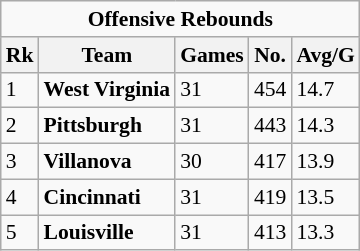<table class="wikitable" style="white-space:nowrap; font-size:90%;">
<tr>
<td colspan=5 style="text-align:center;"><strong>Offensive Rebounds</strong></td>
</tr>
<tr>
<th>Rk</th>
<th>Team</th>
<th>Games</th>
<th>No.</th>
<th>Avg/G</th>
</tr>
<tr>
<td>1</td>
<td><strong>West Virginia</strong></td>
<td>31</td>
<td>454</td>
<td>14.7</td>
</tr>
<tr>
<td>2</td>
<td><strong>Pittsburgh</strong></td>
<td>31</td>
<td>443</td>
<td>14.3</td>
</tr>
<tr>
<td>3</td>
<td><strong>Villanova</strong></td>
<td>30</td>
<td>417</td>
<td>13.9</td>
</tr>
<tr>
<td>4</td>
<td><strong>Cincinnati</strong></td>
<td>31</td>
<td>419</td>
<td>13.5</td>
</tr>
<tr>
<td>5</td>
<td><strong>Louisville</strong></td>
<td>31</td>
<td>413</td>
<td>13.3</td>
</tr>
</table>
